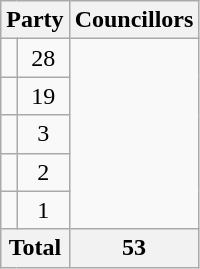<table class="wikitable">
<tr>
<th colspan=2>Party</th>
<th>Councillors</th>
</tr>
<tr>
<td></td>
<td align=center>28</td>
</tr>
<tr>
<td></td>
<td align=center>19</td>
</tr>
<tr>
<td></td>
<td align=center>3</td>
</tr>
<tr>
<td></td>
<td align=center>2</td>
</tr>
<tr>
<td></td>
<td align=center>1</td>
</tr>
<tr>
<th colspan=2>Total</th>
<th align=center>53</th>
</tr>
</table>
